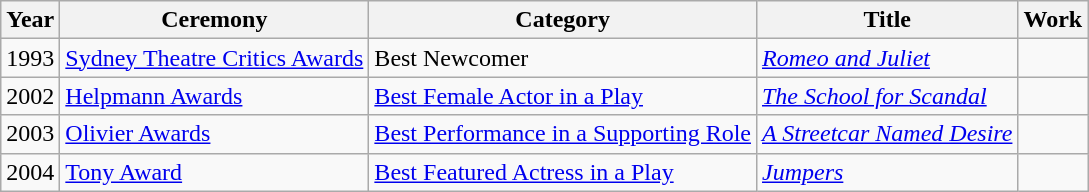<table class="wikitable sortable">
<tr>
<th>Year</th>
<th>Ceremony</th>
<th>Category</th>
<th>Title</th>
<th>Work</th>
</tr>
<tr>
<td>1993</td>
<td><a href='#'>Sydney Theatre Critics Awards</a></td>
<td>Best Newcomer</td>
<td><em><a href='#'>Romeo and Juliet</a></em></td>
<td></td>
</tr>
<tr>
<td>2002</td>
<td><a href='#'>Helpmann Awards</a></td>
<td><a href='#'>Best Female Actor in a Play</a></td>
<td><em><a href='#'>The School for Scandal</a></em></td>
<td></td>
</tr>
<tr>
<td>2003</td>
<td><a href='#'>Olivier Awards</a></td>
<td><a href='#'>Best Performance in a Supporting Role</a></td>
<td><em><a href='#'>A Streetcar Named Desire</a></em></td>
<td></td>
</tr>
<tr>
<td>2004</td>
<td><a href='#'>Tony Award</a></td>
<td><a href='#'>Best Featured Actress in a Play</a></td>
<td><em><a href='#'>Jumpers</a></em></td>
<td></td>
</tr>
</table>
